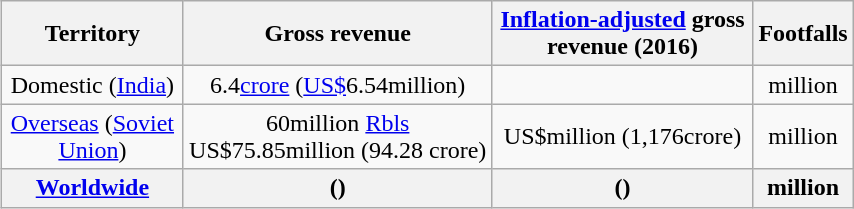<table class="wikitable" style="float:right; width:45%; text-align:center;">
<tr>
<th>Territory</th>
<th>Gross revenue</th>
<th><a href='#'>Inflation-adjusted</a> gross revenue (2016)</th>
<th>Footfalls</th>
</tr>
<tr>
<td>Domestic (<a href='#'>India</a>)</td>
<td>6.4<a href='#'>crore</a> (<a href='#'>US$</a>6.54million)</td>
<td></td>
<td>million</td>
</tr>
<tr>
<td><a href='#'>Overseas</a> (<a href='#'>Soviet Union</a>)</td>
<td>60million <a href='#'>Rbls</a>  US$75.85million (94.28 crore)</td>
<td>US$million (1,176crore)</td>
<td>million</td>
</tr>
<tr>
<th><a href='#'>Worldwide</a></th>
<th><a href='#'></a> ()</th>
<th><a href='#'></a> ()</th>
<th> million</th>
</tr>
</table>
